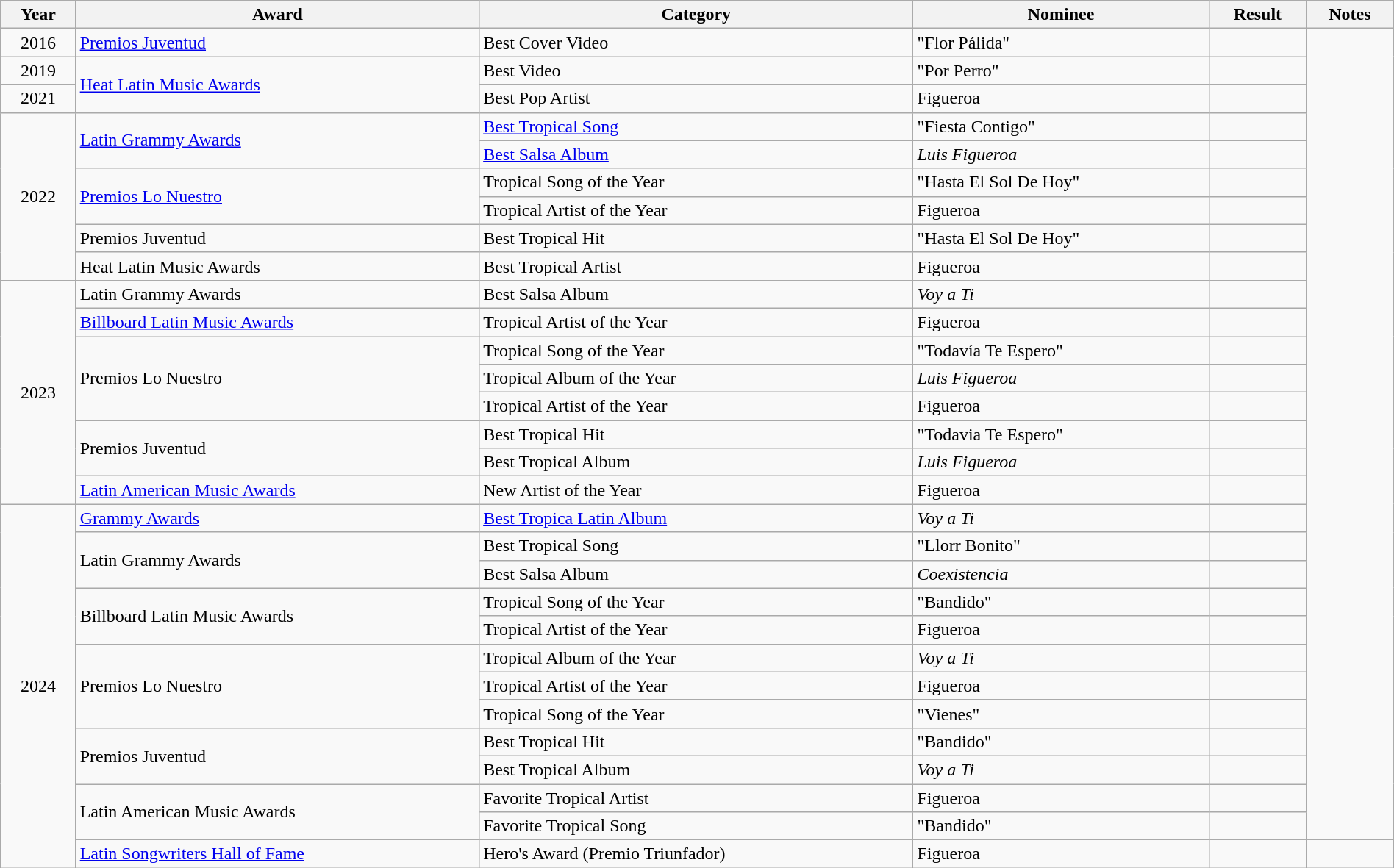<table class="wikitable" style="width:100%;">
<tr>
<th>Year</th>
<th><strong>Award</strong></th>
<th><strong>Category</strong></th>
<th><strong>Nominee</strong></th>
<th><strong>Result</strong></th>
<th><strong>Notes</strong></th>
</tr>
<tr>
<td style="text-align:center;">2016</td>
<td><a href='#'>Premios Juventud</a></td>
<td>Best Cover Video</td>
<td>"Flor Pálida"</td>
<td></td>
</tr>
<tr>
<td style="text-align:center;">2019</td>
<td rowspan="2"><a href='#'>Heat Latin Music Awards</a></td>
<td>Best Video</td>
<td>"Por Perro"</td>
<td></td>
</tr>
<tr>
<td style="text-align:center;">2021</td>
<td>Best Pop Artist</td>
<td>Figueroa</td>
<td></td>
</tr>
<tr>
<td rowspan="6" style="text-align:center;">2022</td>
<td rowspan="2"><a href='#'>Latin Grammy Awards</a></td>
<td><a href='#'>Best Tropical Song</a></td>
<td>"Fiesta Contigo"</td>
<td></td>
</tr>
<tr>
<td><a href='#'>Best Salsa Album</a></td>
<td><em>Luis Figueroa</em></td>
<td></td>
</tr>
<tr>
<td rowspan="2"><a href='#'>Premios Lo Nuestro</a></td>
<td>Tropical Song of the Year</td>
<td>"Hasta El Sol De Hoy"</td>
<td></td>
</tr>
<tr>
<td>Tropical Artist of the Year</td>
<td>Figueroa</td>
<td></td>
</tr>
<tr>
<td>Premios Juventud</td>
<td>Best Tropical Hit</td>
<td>"Hasta El Sol De Hoy"</td>
<td></td>
</tr>
<tr>
<td>Heat Latin Music Awards</td>
<td>Best Tropical Artist</td>
<td>Figueroa</td>
<td></td>
</tr>
<tr>
<td rowspan="8" style="text-align:center;">2023</td>
<td>Latin Grammy Awards</td>
<td>Best Salsa Album</td>
<td><em>Voy a Ti</em></td>
<td></td>
</tr>
<tr>
<td><a href='#'>Billboard Latin Music Awards</a></td>
<td>Tropical Artist of the Year</td>
<td>Figueroa</td>
<td></td>
</tr>
<tr>
<td rowspan="3">Premios Lo Nuestro</td>
<td>Tropical Song of the Year</td>
<td>"Todavía Te Espero"</td>
<td></td>
</tr>
<tr>
<td>Tropical Album of the Year</td>
<td><em>Luis Figueroa</em></td>
<td></td>
</tr>
<tr>
<td>Tropical Artist of the Year</td>
<td>Figueroa</td>
<td></td>
</tr>
<tr>
<td rowspan="2">Premios Juventud</td>
<td>Best Tropical Hit</td>
<td>"Todavia Te Espero"</td>
<td></td>
</tr>
<tr>
<td>Best Tropical Album</td>
<td><em>Luis Figueroa</em></td>
<td></td>
</tr>
<tr>
<td><a href='#'>Latin American Music Awards</a></td>
<td>New Artist of the Year</td>
<td>Figueroa</td>
<td></td>
</tr>
<tr>
<td rowspan="13" style="text-align:center;">2024</td>
<td><a href='#'>Grammy Awards</a></td>
<td><a href='#'>Best Tropica Latin Album</a></td>
<td><em>Voy a Ti</em></td>
<td></td>
</tr>
<tr>
<td rowspan="2">Latin Grammy Awards</td>
<td>Best Tropical Song</td>
<td>"Llorr Bonito"</td>
<td></td>
</tr>
<tr>
<td>Best Salsa Album</td>
<td><em>Coexistencia</em></td>
<td></td>
</tr>
<tr>
<td rowspan="2">Billboard Latin Music Awards</td>
<td>Tropical Song of the Year</td>
<td>"Bandido"</td>
<td></td>
</tr>
<tr>
<td>Tropical Artist of the Year</td>
<td>Figueroa</td>
<td></td>
</tr>
<tr>
<td rowspan="3">Premios Lo Nuestro</td>
<td>Tropical Album of the Year</td>
<td><em>Voy a Ti</em></td>
<td></td>
</tr>
<tr>
<td>Tropical Artist of the Year</td>
<td>Figueroa</td>
<td></td>
</tr>
<tr>
<td>Tropical Song of the Year</td>
<td>"Vienes"</td>
<td></td>
</tr>
<tr>
<td rowspan="2">Premios Juventud</td>
<td>Best Tropical Hit</td>
<td>"Bandido"</td>
<td></td>
</tr>
<tr>
<td>Best Tropical Album</td>
<td><em>Voy a Ti</em></td>
<td></td>
</tr>
<tr>
<td rowspan="2">Latin American Music Awards</td>
<td>Favorite Tropical Artist</td>
<td>Figueroa</td>
<td></td>
</tr>
<tr>
<td>Favorite Tropical Song</td>
<td>"Bandido"</td>
<td></td>
</tr>
<tr>
<td><a href='#'>Latin Songwriters Hall of Fame</a></td>
<td>Hero's Award (Premio Triunfador)</td>
<td>Figueroa</td>
<td></td>
<td></td>
</tr>
</table>
